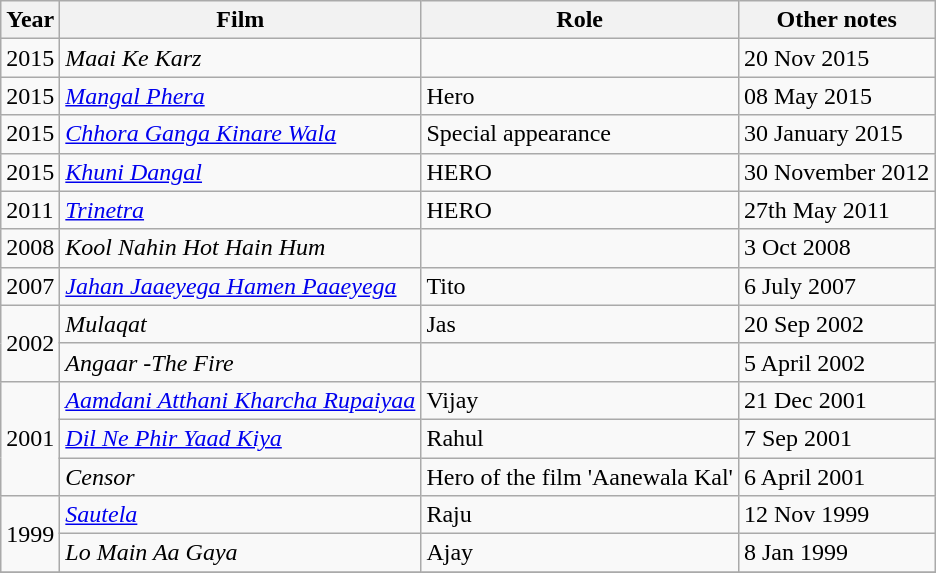<table class="wikitable">
<tr>
<th>Year</th>
<th>Film</th>
<th>Role</th>
<th>Other notes</th>
</tr>
<tr>
<td>2015</td>
<td><em>Maai Ke Karz</em></td>
<td></td>
<td>20 Nov  2015</td>
</tr>
<tr>
<td>2015</td>
<td><em><a href='#'>Mangal Phera</a></em></td>
<td>Hero</td>
<td>08 May 2015</td>
</tr>
<tr>
<td>2015</td>
<td><em><a href='#'>Chhora Ganga Kinare Wala</a></em></td>
<td>Special appearance</td>
<td>30 January 2015</td>
</tr>
<tr>
<td>2015</td>
<td><em><a href='#'>Khuni Dangal</a></em></td>
<td>HERO</td>
<td>30 November 2012</td>
</tr>
<tr>
<td>2011</td>
<td><em><a href='#'>Trinetra</a></em></td>
<td>HERO</td>
<td>27th May 2011</td>
</tr>
<tr>
<td>2008</td>
<td><em>Kool Nahin Hot Hain Hum</em></td>
<td></td>
<td>3 Oct  2008</td>
</tr>
<tr>
<td>2007</td>
<td><em><a href='#'>Jahan Jaaeyega Hamen Paaeyega</a></em></td>
<td>Tito</td>
<td>6 July  2007</td>
</tr>
<tr>
<td rowspan="2">2002</td>
<td><em>Mulaqat</em></td>
<td>Jas</td>
<td>20 Sep 2002</td>
</tr>
<tr>
<td><em>Angaar -The Fire</em></td>
<td></td>
<td>5 April 2002</td>
</tr>
<tr>
<td rowspan="3">2001</td>
<td><em><a href='#'>Aamdani Atthani Kharcha Rupaiyaa</a></em></td>
<td>Vijay</td>
<td>21 Dec 2001</td>
</tr>
<tr>
<td><em><a href='#'>Dil Ne Phir Yaad Kiya</a></em></td>
<td>Rahul</td>
<td>7 Sep 2001</td>
</tr>
<tr>
<td><em>Censor</em> </td>
<td>Hero of the film 'Aanewala Kal'</td>
<td>6 April 2001</td>
</tr>
<tr>
<td rowspan="2">1999</td>
<td><em><a href='#'>Sautela</a></em></td>
<td>Raju</td>
<td>12 Nov 1999</td>
</tr>
<tr>
<td><em>Lo Main Aa Gaya</em></td>
<td>Ajay</td>
<td>8 Jan 1999</td>
</tr>
<tr>
</tr>
</table>
